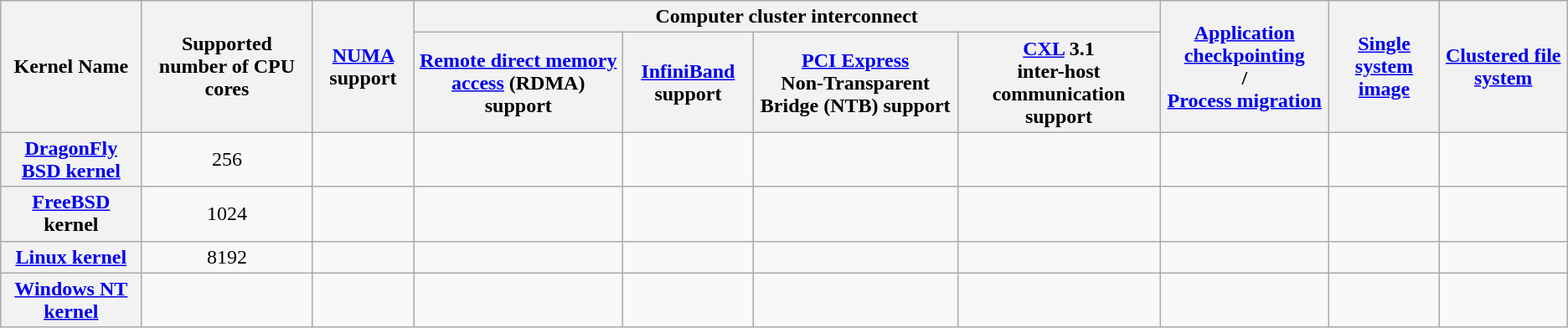<table class="sortable sort-under wikitable" style="text-align: center; width: auto">
<tr>
<th rowspan=2>Kernel Name</th>
<th rowspan=2>Supported number of CPU cores</th>
<th rowspan=2><a href='#'>NUMA</a> support</th>
<th colspan=4>Computer cluster interconnect</th>
<th rowspan=2><a href='#'>Application checkpointing</a><br>/<br><a href='#'>Process migration</a></th>
<th rowspan=2><a href='#'>Single system image</a></th>
<th rowspan=2><a href='#'>Clustered file system</a></th>
</tr>
<tr>
<th><a href='#'>Remote direct memory access</a> (RDMA) support</th>
<th><a href='#'>InfiniBand</a> support</th>
<th><a href='#'>PCI Express</a><br>Non-Transparent Bridge (NTB) support</th>
<th><a href='#'>CXL</a> 3.1<br>inter-host communication support</th>
</tr>
<tr>
<th><a href='#'>DragonFly BSD kernel</a></th>
<td>256</td>
<td></td>
<td></td>
<td></td>
<td></td>
<td></td>
<td></td>
<td></td>
<td></td>
</tr>
<tr>
<th><a href='#'>FreeBSD</a> kernel</th>
<td>1024</td>
<td></td>
<td></td>
<td></td>
<td></td>
<td></td>
<td></td>
<td></td>
<td></td>
</tr>
<tr>
<th><a href='#'>Linux kernel</a></th>
<td>8192</td>
<td></td>
<td></td>
<td></td>
<td></td>
<td></td>
<td></td>
<td></td>
<td></td>
</tr>
<tr>
<th><a href='#'>Windows NT kernel</a></th>
<td></td>
<td></td>
<td></td>
<td></td>
<td></td>
<td></td>
<td></td>
<td></td>
<td></td>
</tr>
</table>
